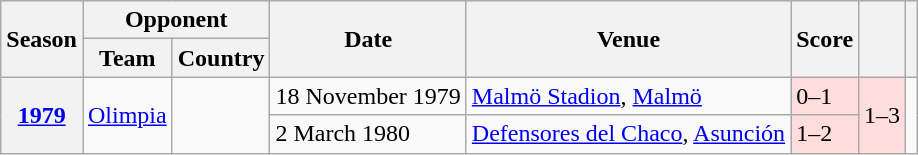<table class="wikitable plainrowheaders">
<tr>
<th rowspan=2>Season</th>
<th scope="col" colspan=2>Opponent</th>
<th scope="col" rowspan=2>Date</th>
<th scope="col" rowspan=2>Venue</th>
<th scope="col" rowspan=2>Score</th>
<th scope="col" rowspan=2></th>
<th scope="col" rowspan=2></th>
</tr>
<tr>
<th scope="col">Team</th>
<th scope="col">Country</th>
</tr>
<tr>
<th scope=row rowspan="2"><a href='#'>1979</a></th>
<td rowspan="2"><a href='#'>Olimpia</a></td>
<td rowspan="2"></td>
<td>18 November 1979</td>
<td><a href='#'>Malmö Stadion</a>, <a href='#'>Malmö</a></td>
<td bgcolor="#ffdddd">0–1</td>
<td rowspan="2" bgcolor="#ffdddd">1–3</td>
<td rowspan="2" align=center></td>
</tr>
<tr>
<td>2 March 1980</td>
<td><a href='#'>Defensores del Chaco</a>, <a href='#'>Asunción</a></td>
<td bgcolor="#ffdddd">1–2</td>
</tr>
</table>
